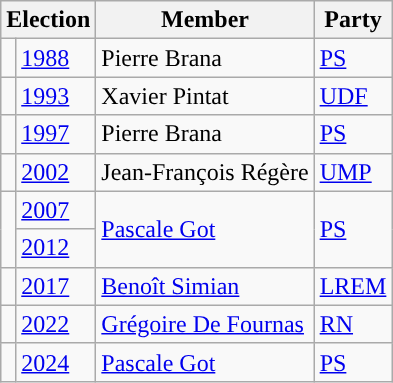<table class="wikitable">
<tr>
<th colspan="2">Election</th>
<th>Member</th>
<th>Party</th>
</tr>
<tr>
<td style="color:inherit;background-color: "></td>
<td><a href='#'>1988</a></td>
<td>Pierre Brana</td>
<td><a href='#'>PS</a></td>
</tr>
<tr>
<td style="color:inherit;background-color: "></td>
<td><a href='#'>1993</a></td>
<td>Xavier Pintat</td>
<td><a href='#'>UDF</a></td>
</tr>
<tr>
<td style="color:inherit;background-color: "></td>
<td><a href='#'>1997</a></td>
<td>Pierre Brana</td>
<td><a href='#'>PS</a></td>
</tr>
<tr>
<td style="color:inherit;background-color: "></td>
<td><a href='#'>2002</a></td>
<td>Jean-François Régère</td>
<td><a href='#'>UMP</a></td>
</tr>
<tr>
<td rowspan=2 style="color:inherit;background-color: "></td>
<td><a href='#'>2007</a></td>
<td rowspan=2><a href='#'>Pascale Got</a></td>
<td rowspan=2><a href='#'>PS</a></td>
</tr>
<tr>
<td><a href='#'>2012</a></td>
</tr>
<tr>
<td style="color:inherit;background-color: "></td>
<td><a href='#'>2017</a></td>
<td><a href='#'>Benoît Simian</a></td>
<td><a href='#'>LREM</a></td>
</tr>
<tr>
<td style="color:inherit;background-color: "></td>
<td><a href='#'>2022</a></td>
<td><a href='#'>Grégoire De Fournas</a></td>
<td><a href='#'>RN</a></td>
</tr>
<tr>
<td style="color:inherit;background-color: "></td>
<td><a href='#'>2024</a></td>
<td><a href='#'>Pascale Got</a></td>
<td><a href='#'>PS</a></td>
</tr>
</table>
